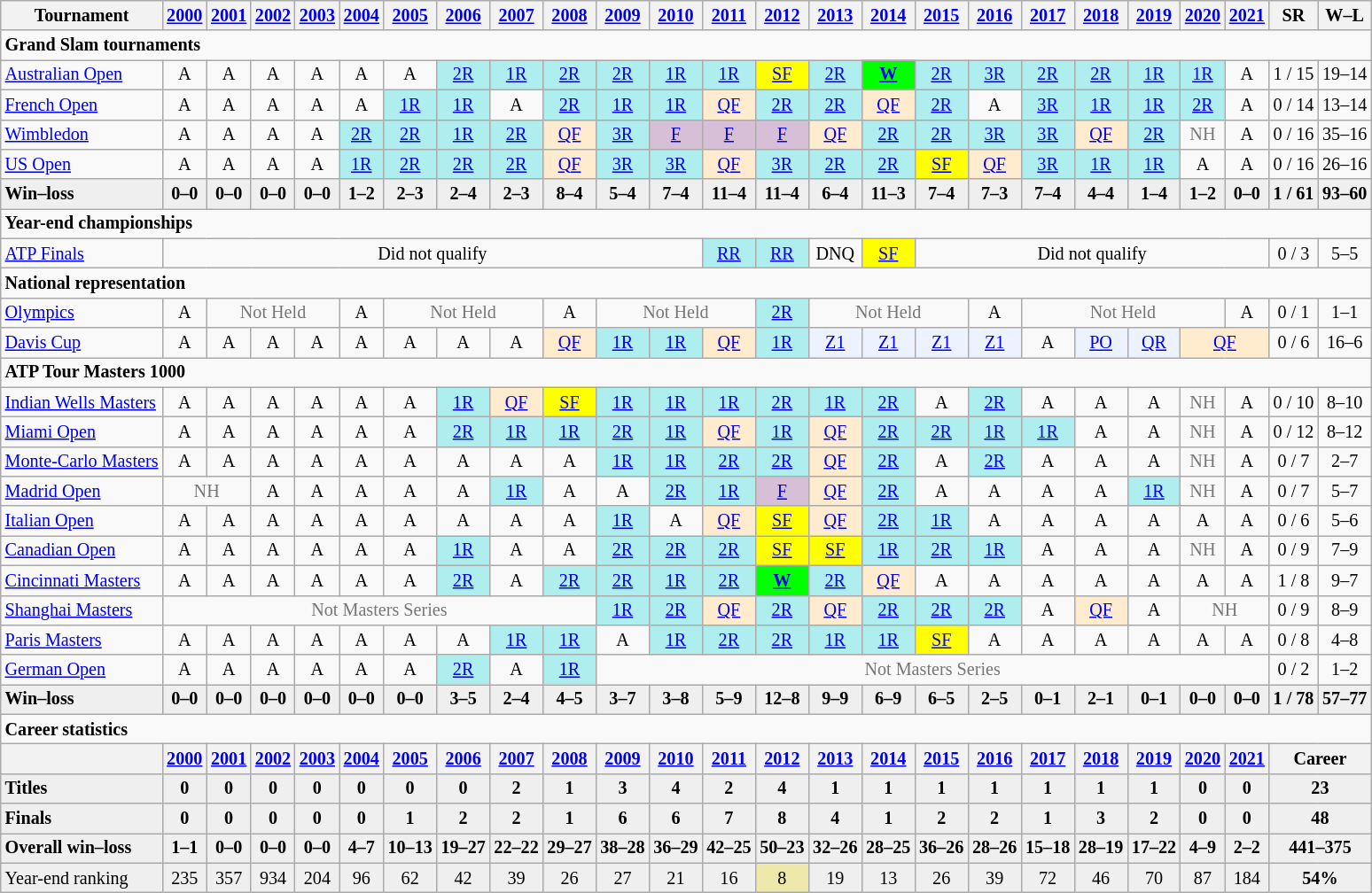<table class="wikitable nowrap" style=text-align:center;font-size:84%>
<tr>
<th>Tournament</th>
<th><a href='#'>2000</a></th>
<th><a href='#'>2001</a></th>
<th><a href='#'>2002</a></th>
<th><a href='#'>2003</a></th>
<th><a href='#'>2004</a></th>
<th><a href='#'>2005</a></th>
<th><a href='#'>2006</a></th>
<th><a href='#'>2007</a></th>
<th><a href='#'>2008</a></th>
<th><a href='#'>2009</a></th>
<th><a href='#'>2010</a></th>
<th><a href='#'>2011</a></th>
<th><a href='#'>2012</a></th>
<th><a href='#'>2013</a></th>
<th><a href='#'>2014</a></th>
<th><a href='#'>2015</a></th>
<th><a href='#'>2016</a></th>
<th><a href='#'>2017</a></th>
<th><a href='#'>2018</a></th>
<th><a href='#'>2019</a></th>
<th><a href='#'>2020</a></th>
<th><a href='#'>2021</a></th>
<th>SR</th>
<th>W–L</th>
</tr>
<tr>
<td colspan="25" style="text-align:left;"><strong>Grand Slam tournaments</strong></td>
</tr>
<tr>
<td align=left><a href='#'>Australian Open</a></td>
<td>A</td>
<td>A</td>
<td>A</td>
<td>A</td>
<td>A</td>
<td>A</td>
<td bgcolor=afeeee><a href='#'>2R</a></td>
<td bgcolor=afeeee><a href='#'>1R</a></td>
<td bgcolor=afeeee><a href='#'>2R</a></td>
<td bgcolor=afeeee><a href='#'>2R</a></td>
<td bgcolor=afeeee><a href='#'>1R</a></td>
<td bgcolor=afeeee><a href='#'>1R</a></td>
<td bgcolor=yellow><a href='#'>SF</a></td>
<td bgcolor=afeeee><a href='#'>2R</a></td>
<td bgcolor=lime><a href='#'><strong>W</strong></a></td>
<td bgcolor=afeeee><a href='#'>2R</a></td>
<td bgcolor=afeeee><a href='#'>3R</a></td>
<td bgcolor=afeeee><a href='#'>2R</a></td>
<td bgcolor=afeeee><a href='#'>2R</a></td>
<td bgcolor=afeeee><a href='#'>1R</a></td>
<td bgcolor=afeeee><a href='#'>1R</a></td>
<td>A</td>
<td>1 / 15</td>
<td>19–14</td>
</tr>
<tr>
<td align=left><a href='#'>French Open</a></td>
<td>A</td>
<td>A</td>
<td>A</td>
<td>A</td>
<td>A</td>
<td bgcolor=afeeee><a href='#'>1R</a></td>
<td bgcolor=afeeee><a href='#'>1R</a></td>
<td>A</td>
<td bgcolor=afeeee><a href='#'>2R</a></td>
<td bgcolor=afeeee><a href='#'>1R</a></td>
<td bgcolor=afeeee><a href='#'>1R</a></td>
<td bgcolor=ffebcd><a href='#'>QF</a></td>
<td bgcolor=afeeee><a href='#'>2R</a></td>
<td bgcolor=afeeee><a href='#'>2R</a></td>
<td bgcolor=ffebcd><a href='#'>QF</a></td>
<td bgcolor=afeeee><a href='#'>2R</a></td>
<td>A</td>
<td bgcolor=afeeee><a href='#'>3R</a></td>
<td bgcolor=afeeee><a href='#'>1R</a></td>
<td bgcolor=afeeee><a href='#'>1R</a></td>
<td bgcolor=afeeee><a href='#'>2R</a></td>
<td>A</td>
<td>0 / 14</td>
<td>13–14</td>
</tr>
<tr>
<td align=left><a href='#'>Wimbledon</a></td>
<td>A</td>
<td>A</td>
<td>A</td>
<td>A</td>
<td bgcolor=afeeee><a href='#'>2R</a></td>
<td bgcolor=afeeee><a href='#'>2R</a></td>
<td bgcolor=afeeee><a href='#'>1R</a></td>
<td bgcolor=afeeee><a href='#'>2R</a></td>
<td bgcolor=ffebcd><a href='#'>QF</a></td>
<td bgcolor=afeeee><a href='#'>3R</a></td>
<td bgcolor=thistle><a href='#'>F</a></td>
<td bgcolor=thistle><a href='#'>F</a></td>
<td bgcolor=thistle><a href='#'>F</a></td>
<td bgcolor=ffebcd><a href='#'>QF</a></td>
<td bgcolor=afeeee><a href='#'>2R</a></td>
<td bgcolor=afeeee><a href='#'>2R</a></td>
<td bgcolor=afeeee><a href='#'>3R</a></td>
<td bgcolor=afeeee><a href='#'>3R</a></td>
<td bgcolor=ffebcd><a href='#'>QF</a></td>
<td bgcolor=afeeee><a href='#'>2R</a></td>
<td style=color:#767676>NH</td>
<td>A</td>
<td>0 / 16</td>
<td>35–16</td>
</tr>
<tr>
<td align=left><a href='#'>US Open</a></td>
<td>A</td>
<td>A</td>
<td>A</td>
<td>A</td>
<td bgcolor=afeeee><a href='#'>1R</a></td>
<td bgcolor=afeeee><a href='#'>2R</a></td>
<td bgcolor=afeeee><a href='#'>2R</a></td>
<td bgcolor=afeeee><a href='#'>2R</a></td>
<td bgcolor=ffebcd><a href='#'>QF</a></td>
<td bgcolor=afeeee><a href='#'>3R</a></td>
<td bgcolor=afeeee><a href='#'>3R</a></td>
<td bgcolor=ffebcd><a href='#'>QF</a></td>
<td bgcolor=afeeee><a href='#'>3R</a></td>
<td bgcolor=afeeee><a href='#'>2R</a></td>
<td bgcolor=afeeee><a href='#'>2R</a></td>
<td bgcolor=yellow><a href='#'>SF</a></td>
<td bgcolor=ffebcd><a href='#'>QF</a></td>
<td bgcolor=afeeee><a href='#'>3R</a></td>
<td bgcolor=afeeee><a href='#'>1R</a></td>
<td bgcolor=afeeee><a href='#'>1R</a></td>
<td>A</td>
<td>A</td>
<td>0 / 16</td>
<td>26–16</td>
</tr>
<tr style="font-weight:bold; background:#efefef;">
<td style=text-align:left>Win–loss</td>
<td>0–0</td>
<td>0–0</td>
<td>0–0</td>
<td>0–0</td>
<td>1–2</td>
<td>2–3</td>
<td>2–4</td>
<td>2–3</td>
<td>8–4</td>
<td>5–4</td>
<td>7–4</td>
<td>11–4</td>
<td>11–4</td>
<td>6–4</td>
<td>11–3</td>
<td>7–4</td>
<td>7–3</td>
<td>7–4</td>
<td>4–4</td>
<td>1–4</td>
<td>1–2</td>
<td>0–0</td>
<td>1 / 61</td>
<td>93–60</td>
</tr>
<tr>
<td colspan="25" style="text-align:left;"><strong>Year-end championships</strong></td>
</tr>
<tr>
<td align=left><a href='#'>ATP Finals</a></td>
<td colspan=11>Did not qualify</td>
<td bgcolor=afeeee><a href='#'>RR</a></td>
<td bgcolor=afeeee><a href='#'>RR</a></td>
<td>DNQ</td>
<td bgcolor=yellow><a href='#'>SF</a></td>
<td colspan=7>Did not qualify</td>
<td>0 / 3</td>
<td>5–5</td>
</tr>
<tr>
<td colspan="25" style="text-align:left;"><strong>National representation</strong></td>
</tr>
<tr>
<td align=left><a href='#'>Olympics</a></td>
<td>A</td>
<td colspan=3 style=color:#767676>Not Held</td>
<td>A</td>
<td colspan=3 style=color:#767676>Not Held</td>
<td>A</td>
<td colspan=3 style=color:#767676>Not Held</td>
<td bgcolor=afeeee><a href='#'>2R</a></td>
<td colspan=3 style=color:#767676>Not Held</td>
<td>A</td>
<td colspan=4 style=color:#767676>Not Held</td>
<td>A</td>
<td>0 / 1</td>
<td>1–1</td>
</tr>
<tr>
<td align=left><a href='#'>Davis Cup</a></td>
<td>A</td>
<td>A</td>
<td>A</td>
<td>A</td>
<td>A</td>
<td>A</td>
<td>A</td>
<td>A</td>
<td bgcolor=ffebcd><a href='#'>QF</a></td>
<td bgcolor=afeeee><a href='#'>1R</a></td>
<td bgcolor=afeeee><a href='#'>1R</a></td>
<td bgcolor=ffebcd><a href='#'>QF</a></td>
<td bgcolor=afeeee><a href='#'>1R</a></td>
<td bgcolor=ecf2ff><a href='#'>Z1</a></td>
<td bgcolor=ecf2ff><a href='#'>Z1</a></td>
<td bgcolor=ecf2ff><a href='#'>Z1</a></td>
<td bgcolor=ecf2ff><a href='#'>Z1</a></td>
<td>A</td>
<td bgcolor=ecf2ff><a href='#'>PO</a></td>
<td bgcolor=ecf2ff><a href='#'>QR</a></td>
<td colspan=2 bgcolor=ffebcd><a href='#'>QF</a></td>
<td>0 / 6</td>
<td>16–6</td>
</tr>
<tr>
<td colspan="25" style="text-align:left;"><strong>ATP Tour Masters 1000</strong></td>
</tr>
<tr>
<td align=left><a href='#'>Indian Wells Masters</a></td>
<td>A</td>
<td>A</td>
<td>A</td>
<td>A</td>
<td>A</td>
<td>A</td>
<td bgcolor=afeeee><a href='#'>1R</a></td>
<td bgcolor=ffebcd><a href='#'>QF</a></td>
<td bgcolor=yellow><a href='#'>SF</a></td>
<td bgcolor=afeeee><a href='#'>1R</a></td>
<td bgcolor=afeeee><a href='#'>1R</a></td>
<td bgcolor=afeeee><a href='#'>1R</a></td>
<td bgcolor=afeeee><a href='#'>2R</a></td>
<td bgcolor=afeeee><a href='#'>1R</a></td>
<td bgcolor=afeeee><a href='#'>2R</a></td>
<td>A</td>
<td bgcolor=afeeee><a href='#'>2R</a></td>
<td>A</td>
<td>A</td>
<td>A</td>
<td style=color:#767676>NH</td>
<td>A</td>
<td>0 / 10</td>
<td>8–10</td>
</tr>
<tr>
<td align=left><a href='#'>Miami Open</a></td>
<td>A</td>
<td>A</td>
<td>A</td>
<td>A</td>
<td>A</td>
<td>A</td>
<td bgcolor=afeeee><a href='#'>2R</a></td>
<td bgcolor=afeeee><a href='#'>1R</a></td>
<td bgcolor=afeeee><a href='#'>1R</a></td>
<td bgcolor=afeeee><a href='#'>2R</a></td>
<td bgcolor=afeeee><a href='#'>1R</a></td>
<td bgcolor=ffebcd><a href='#'>QF</a></td>
<td bgcolor=afeeee><a href='#'>1R</a></td>
<td bgcolor=ffebcd><a href='#'>QF</a></td>
<td bgcolor=afeeee><a href='#'>2R</a></td>
<td bgcolor=afeeee><a href='#'>2R</a></td>
<td bgcolor=afeeee><a href='#'>1R</a></td>
<td bgcolor=afeeee><a href='#'>1R</a></td>
<td>A</td>
<td>A</td>
<td style=color:#767676>NH</td>
<td>A</td>
<td>0 / 12</td>
<td>8–12</td>
</tr>
<tr>
<td align=left><a href='#'>Monte-Carlo Masters</a></td>
<td>A</td>
<td>A</td>
<td>A</td>
<td>A</td>
<td>A</td>
<td>A</td>
<td>A</td>
<td>A</td>
<td>A</td>
<td bgcolor=afeeee><a href='#'>1R</a></td>
<td bgcolor=afeeee><a href='#'>1R</a></td>
<td bgcolor=afeeee><a href='#'>2R</a></td>
<td bgcolor=afeeee><a href='#'>2R</a></td>
<td bgcolor=ffebcd><a href='#'>QF</a></td>
<td bgcolor=afeeee><a href='#'>2R</a></td>
<td>A</td>
<td bgcolor=afeeee><a href='#'>2R</a></td>
<td>A</td>
<td>A</td>
<td>A</td>
<td style=color:#767676>NH</td>
<td>A</td>
<td>0 / 7</td>
<td>2–7</td>
</tr>
<tr>
<td align=left><a href='#'>Madrid Open</a></td>
<td colspan=2 style=color:#767676>NH</td>
<td>A</td>
<td>A</td>
<td>A</td>
<td>A</td>
<td>A</td>
<td bgcolor=afeeee><a href='#'>1R</a></td>
<td>A</td>
<td>A</td>
<td bgcolor=afeeee><a href='#'>2R</a></td>
<td bgcolor=afeeee><a href='#'>1R</a></td>
<td bgcolor=thistle><a href='#'>F</a></td>
<td bgcolor=ffebcd><a href='#'>QF</a></td>
<td bgcolor=afeeee><a href='#'>2R</a></td>
<td>A</td>
<td>A</td>
<td>A</td>
<td>A</td>
<td bgcolor=afeeee><a href='#'>1R</a></td>
<td style=color:#767676>NH</td>
<td>A</td>
<td>0 / 7</td>
<td>5–7</td>
</tr>
<tr>
<td align=left><a href='#'>Italian Open</a></td>
<td>A</td>
<td>A</td>
<td>A</td>
<td>A</td>
<td>A</td>
<td>A</td>
<td>A</td>
<td>A</td>
<td>A</td>
<td bgcolor=afeeee><a href='#'>1R</a></td>
<td>A</td>
<td bgcolor=ffebcd><a href='#'>QF</a></td>
<td bgcolor=yellow><a href='#'>SF</a></td>
<td bgcolor=ffebcd><a href='#'>QF</a></td>
<td bgcolor=afeeee><a href='#'>2R</a></td>
<td bgcolor=afeeee><a href='#'>1R</a></td>
<td>A</td>
<td>A</td>
<td>A</td>
<td>A</td>
<td>A</td>
<td>A</td>
<td>0 / 6</td>
<td>5–6</td>
</tr>
<tr>
<td align=left><a href='#'>Canadian Open</a></td>
<td>A</td>
<td>A</td>
<td>A</td>
<td>A</td>
<td>A</td>
<td>A</td>
<td bgcolor=afeeee><a href='#'>1R</a></td>
<td>A</td>
<td>A</td>
<td bgcolor=afeeee><a href='#'>2R</a></td>
<td bgcolor=afeeee><a href='#'>2R</a></td>
<td bgcolor=afeeee><a href='#'>2R</a></td>
<td bgcolor=yellow><a href='#'>SF</a></td>
<td bgcolor=yellow><a href='#'>SF</a></td>
<td bgcolor=afeeee><a href='#'>1R</a></td>
<td bgcolor=afeeee><a href='#'>2R</a></td>
<td bgcolor=afeeee><a href='#'>1R</a></td>
<td>A</td>
<td>A</td>
<td>A</td>
<td style=color:#767676>NH</td>
<td>A</td>
<td>0 / 9</td>
<td>7–9</td>
</tr>
<tr>
<td align=left><a href='#'>Cincinnati Masters</a></td>
<td>A</td>
<td>A</td>
<td>A</td>
<td>A</td>
<td>A</td>
<td>A</td>
<td bgcolor=afeeee><a href='#'>2R</a></td>
<td>A</td>
<td bgcolor=afeeee><a href='#'>2R</a></td>
<td bgcolor=afeeee><a href='#'>2R</a></td>
<td bgcolor=afeeee><a href='#'>1R</a></td>
<td bgcolor=afeeee><a href='#'>2R</a></td>
<td bgcolor=lime><a href='#'><strong>W</strong></a></td>
<td bgcolor=afeeee><a href='#'>2R</a></td>
<td bgcolor=ffebcd><a href='#'>QF</a></td>
<td>A</td>
<td>A</td>
<td>A</td>
<td>A</td>
<td>A</td>
<td>A</td>
<td>A</td>
<td>1 / 8</td>
<td>9–7</td>
</tr>
<tr>
<td align=left><a href='#'>Shanghai Masters</a></td>
<td colspan=9 style=color:#767676>Not Masters Series</td>
<td bgcolor=afeeee><a href='#'>1R</a></td>
<td bgcolor=afeeee><a href='#'>2R</a></td>
<td bgcolor=ffebcd><a href='#'>QF</a></td>
<td bgcolor=afeeee><a href='#'>2R</a></td>
<td bgcolor=ffebcd><a href='#'>QF</a></td>
<td bgcolor=afeeee><a href='#'>2R</a></td>
<td bgcolor=afeeee><a href='#'>2R</a></td>
<td bgcolor=afeeee><a href='#'>2R</a></td>
<td>A</td>
<td bgcolor=ffebcd><a href='#'>QF</a></td>
<td>A</td>
<td colspan=2 style="color:#767676">NH</td>
<td>0 / 9</td>
<td>8–9</td>
</tr>
<tr>
<td align=left><a href='#'>Paris Masters</a></td>
<td>A</td>
<td>A</td>
<td>A</td>
<td>A</td>
<td>A</td>
<td>A</td>
<td>A</td>
<td bgcolor=afeeee><a href='#'>1R</a></td>
<td bgcolor=afeeee><a href='#'>1R</a></td>
<td>A</td>
<td bgcolor=afeeee><a href='#'>1R</a></td>
<td bgcolor=afeeee><a href='#'>2R</a></td>
<td bgcolor=afeeee><a href='#'>2R</a></td>
<td bgcolor=afeeee><a href='#'>1R</a></td>
<td bgcolor=afeeee><a href='#'>1R</a></td>
<td bgcolor=yellow><a href='#'>SF</a></td>
<td>A</td>
<td>A</td>
<td>A</td>
<td>A</td>
<td>A</td>
<td>A</td>
<td>0 / 8</td>
<td>4–8</td>
</tr>
<tr>
<td align=left><a href='#'>German Open</a></td>
<td>A</td>
<td>A</td>
<td>A</td>
<td>A</td>
<td>A</td>
<td>A</td>
<td bgcolor=afeeee><a href='#'>2R</a></td>
<td>A</td>
<td bgcolor=afeeee><a href='#'>1R</a></td>
<td colspan=13 style=color:#767676>Not Masters Series</td>
<td>0 / 2</td>
<td>1–2</td>
</tr>
<tr style="font-weight:bold; background:#efefef;">
<td style=text-align:left>Win–loss</td>
<td>0–0</td>
<td>0–0</td>
<td>0–0</td>
<td>0–0</td>
<td>0–0</td>
<td>0–0</td>
<td>3–5</td>
<td>2–4</td>
<td>4–5</td>
<td>3–7</td>
<td>3–8</td>
<td>5–9</td>
<td>12–8</td>
<td>9–9</td>
<td>6–9</td>
<td>6–5</td>
<td>2–5</td>
<td>0–1</td>
<td>2–1</td>
<td>0–1</td>
<td>0–0</td>
<td>0–0</td>
<td>1 / 78</td>
<td>57–77</td>
</tr>
<tr>
<td colspan="25" style="text-align:left;"><strong>Career statistics</strong></td>
</tr>
<tr>
<th></th>
<th><a href='#'>2000</a></th>
<th><a href='#'>2001</a></th>
<th><a href='#'>2002</a></th>
<th><a href='#'>2003</a></th>
<th><a href='#'>2004</a></th>
<th><a href='#'>2005</a></th>
<th><a href='#'>2006</a></th>
<th><a href='#'>2007</a></th>
<th><a href='#'>2008</a></th>
<th><a href='#'>2009</a></th>
<th><a href='#'>2010</a></th>
<th><a href='#'>2011</a></th>
<th><a href='#'>2012</a></th>
<th><a href='#'>2013</a></th>
<th><a href='#'>2014</a></th>
<th><a href='#'>2015</a></th>
<th><a href='#'>2016</a></th>
<th><a href='#'>2017</a></th>
<th><a href='#'>2018</a></th>
<th><a href='#'>2019</a></th>
<th><a href='#'>2020</a></th>
<th><a href='#'>2021</a></th>
<th colspan="2">Career</th>
</tr>
<tr style="font-weight:bold; background:#efefef;">
<td style=text-align:left>Titles</td>
<td>0</td>
<td>0</td>
<td>0</td>
<td>0</td>
<td>0</td>
<td>0</td>
<td>0</td>
<td>2</td>
<td>1</td>
<td>3</td>
<td>4</td>
<td>2</td>
<td>4</td>
<td>1</td>
<td>1</td>
<td>1</td>
<td>1</td>
<td>1</td>
<td>1</td>
<td>1</td>
<td>0</td>
<td>0</td>
<td colspan=2>23</td>
</tr>
<tr style="font-weight:bold; background:#efefef;">
<td style=text-align:left>Finals</td>
<td>0</td>
<td>0</td>
<td>0</td>
<td>0</td>
<td>0</td>
<td>1</td>
<td>2</td>
<td>2</td>
<td>1</td>
<td>6</td>
<td>6</td>
<td>7</td>
<td>8</td>
<td>4</td>
<td>1</td>
<td>2</td>
<td>2</td>
<td>1</td>
<td>3</td>
<td>2</td>
<td>0</td>
<td>0</td>
<td colspan=2>48</td>
</tr>
<tr style="font-weight:bold; background:#efefef;">
<td style="text-align:left">Overall win–loss</td>
<td>1–1</td>
<td>0–0</td>
<td>0–0</td>
<td>0–0</td>
<td>4–7</td>
<td>10–13</td>
<td>19–27</td>
<td>22–22</td>
<td>29–27</td>
<td>38–28</td>
<td>36–29</td>
<td>42–25</td>
<td>50–23</td>
<td>32–26</td>
<td>28–25</td>
<td>36–26</td>
<td>28–26</td>
<td>15–18</td>
<td>28–19</td>
<td>17–22</td>
<td>4–9</td>
<td>2–2</td>
<td colspan=2>441–375</td>
</tr>
<tr style="background:#efefef;">
<td align=left>Year-end ranking</td>
<td>235</td>
<td>357</td>
<td>934</td>
<td>204</td>
<td>96</td>
<td>62</td>
<td>42</td>
<td>39</td>
<td>26</td>
<td>27</td>
<td>21</td>
<td>16</td>
<td bgcolor=eee8aa>8</td>
<td>19</td>
<td>13</td>
<td>26</td>
<td>39</td>
<td>72</td>
<td>46</td>
<td>70</td>
<td>87</td>
<td>184</td>
<td colspan=2><strong>54%</strong></td>
</tr>
</table>
